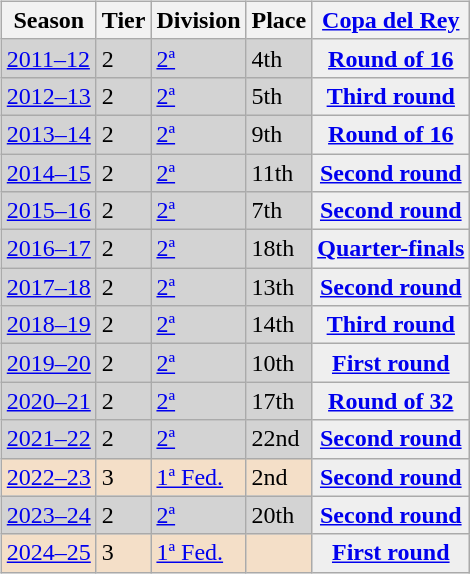<table>
<tr>
<td valign="top" width=0%><br><table class="wikitable">
<tr style="background:#f0f6fa;">
<th>Season</th>
<th>Tier</th>
<th>Division</th>
<th>Place</th>
<th><a href='#'>Copa del Rey</a></th>
</tr>
<tr>
<td style="background:#D3D3D3;"><a href='#'>2011–12</a></td>
<td style="background:#D3D3D3;">2</td>
<td style="background:#D3D3D3;"><a href='#'>2ª</a></td>
<td style="background:#D3D3D3;">4th</td>
<th style="background:#EFEFEF;"><a href='#'>Round of 16</a></th>
</tr>
<tr>
<td style="background:#D3D3D3;"><a href='#'>2012–13</a></td>
<td style="background:#D3D3D3;">2</td>
<td style="background:#D3D3D3;"><a href='#'>2ª</a></td>
<td style="background:#D3D3D3;">5th</td>
<th style="background:#EFEFEF;"><a href='#'>Third round</a></th>
</tr>
<tr>
<td style="background:#D3D3D3;"><a href='#'>2013–14</a></td>
<td style="background:#D3D3D3;">2</td>
<td style="background:#D3D3D3;"><a href='#'>2ª</a></td>
<td style="background:#D3D3D3;">9th</td>
<th style="background:#EFEFEF;"><a href='#'>Round of 16</a></th>
</tr>
<tr>
<td style="background:#D3D3D3;"><a href='#'>2014–15</a></td>
<td style="background:#D3D3D3;">2</td>
<td style="background:#D3D3D3;"><a href='#'>2ª</a></td>
<td style="background:#D3D3D3;">11th</td>
<th style="background:#EFEFEF;"><a href='#'>Second round</a></th>
</tr>
<tr>
<td style="background:#D3D3D3;"><a href='#'>2015–16</a></td>
<td style="background:#D3D3D3;">2</td>
<td style="background:#D3D3D3;"><a href='#'>2ª</a></td>
<td style="background:#D3D3D3;">7th</td>
<th style="background:#EFEFEF;"><a href='#'>Second round</a></th>
</tr>
<tr>
<td style="background:#D3D3D3;"><a href='#'>2016–17</a></td>
<td style="background:#D3D3D3;">2</td>
<td style="background:#D3D3D3;"><a href='#'>2ª</a></td>
<td style="background:#D3D3D3;">18th</td>
<th style="background:#EFEFEF;"><a href='#'>Quarter-finals</a></th>
</tr>
<tr>
<td style="background:#D3D3D3;"><a href='#'>2017–18</a></td>
<td style="background:#D3D3D3;">2</td>
<td style="background:#D3D3D3;"><a href='#'>2ª</a></td>
<td style="background:#D3D3D3;">13th</td>
<th style="background:#EFEFEF;"><a href='#'>Second round</a></th>
</tr>
<tr>
<td style="background:#D3D3D3;"><a href='#'>2018–19</a></td>
<td style="background:#D3D3D3;">2</td>
<td style="background:#D3D3D3;"><a href='#'>2ª</a></td>
<td style="background:#D3D3D3;">14th</td>
<th style="background:#EFEFEF;"><a href='#'>Third round</a></th>
</tr>
<tr>
<td style="background:#D3D3D3;"><a href='#'>2019–20</a></td>
<td style="background:#D3D3D3;">2</td>
<td style="background:#D3D3D3;"><a href='#'>2ª</a></td>
<td style="background:#D3D3D3;">10th</td>
<th style="background:#EFEFEF;"><a href='#'>First round</a></th>
</tr>
<tr>
<td style="background:#D3D3D3;"><a href='#'>2020–21</a></td>
<td style="background:#D3D3D3;">2</td>
<td style="background:#D3D3D3;"><a href='#'>2ª</a></td>
<td style="background:#D3D3D3;">17th</td>
<th style="background:#EFEFEF;"><a href='#'>Round of 32</a></th>
</tr>
<tr>
<td style="background:#D3D3D3;"><a href='#'>2021–22</a></td>
<td style="background:#D3D3D3;">2</td>
<td style="background:#D3D3D3;"><a href='#'>2ª</a></td>
<td style="background:#D3D3D3;">22nd</td>
<th style="background:#EFEFEF;"><a href='#'>Second round</a></th>
</tr>
<tr>
<td style="background:#F4DFC8;"><a href='#'>2022–23</a></td>
<td style="background:#F4DFC8;">3</td>
<td style="background:#F4DFC8;"><a href='#'>1ª Fed.</a></td>
<td style="background:#F4DFC8;">2nd</td>
<th style="background:#efefef;"><a href='#'>Second round</a></th>
</tr>
<tr>
<td style="background:#D3D3D3;"><a href='#'>2023–24</a></td>
<td style="background:#D3D3D3;">2</td>
<td style="background:#D3D3D3;"><a href='#'>2ª</a></td>
<td style="background:#D3D3D3;">20th</td>
<th style="background:#EFEFEF;"><a href='#'>Second round</a></th>
</tr>
<tr>
<td style="background:#F4DFC8;"><a href='#'>2024–25</a></td>
<td style="background:#F4DFC8;">3</td>
<td style="background:#F4DFC8;"><a href='#'>1ª Fed.</a></td>
<td style="background:#F4DFC8;"></td>
<th style="background:#efefef;"><a href='#'>First round</a></th>
</tr>
</table>
</td>
</tr>
</table>
